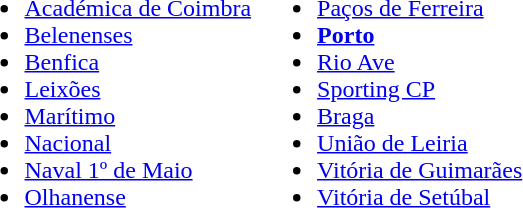<table>
<tr style="vertical-align: top;">
<td><br><ul><li><a href='#'>Académica de Coimbra</a></li><li><a href='#'>Belenenses</a></li><li><a href='#'>Benfica</a></li><li><a href='#'>Leixões</a></li><li><a href='#'>Marítimo</a></li><li><a href='#'>Nacional</a></li><li><a href='#'>Naval 1º de Maio</a></li><li><a href='#'>Olhanense</a></li></ul></td>
<td><br><ul><li><a href='#'>Paços de Ferreira</a></li><li><strong><a href='#'>Porto</a></strong></li><li><a href='#'>Rio Ave</a></li><li><a href='#'>Sporting CP</a></li><li><a href='#'>Braga</a></li><li><a href='#'>União de Leiria</a></li><li><a href='#'>Vitória de Guimarães</a></li><li><a href='#'>Vitória de Setúbal</a></li></ul></td>
</tr>
</table>
